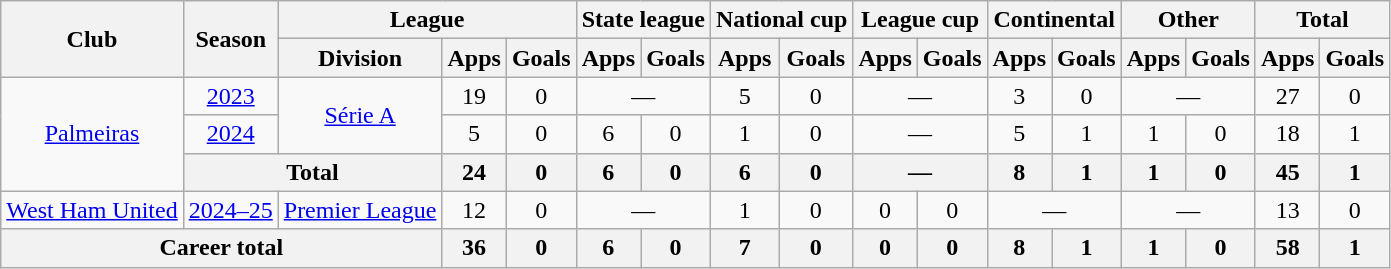<table class="wikitable" style="text-align: center;">
<tr>
<th rowspan="2">Club</th>
<th rowspan="2">Season</th>
<th colspan="3">League</th>
<th colspan="2">State league</th>
<th colspan="2">National cup</th>
<th colspan="2">League cup</th>
<th colspan="2">Continental</th>
<th colspan="2">Other</th>
<th colspan="2">Total</th>
</tr>
<tr>
<th>Division</th>
<th>Apps</th>
<th>Goals</th>
<th>Apps</th>
<th>Goals</th>
<th>Apps</th>
<th>Goals</th>
<th>Apps</th>
<th>Goals</th>
<th>Apps</th>
<th>Goals</th>
<th>Apps</th>
<th>Goals</th>
<th>Apps</th>
<th>Goals</th>
</tr>
<tr>
<td rowspan="3"><a href='#'>Palmeiras</a></td>
<td><a href='#'>2023</a></td>
<td rowspan="2"><a href='#'>Série A</a></td>
<td>19</td>
<td>0</td>
<td colspan="2">—</td>
<td>5</td>
<td>0</td>
<td colspan="2">—</td>
<td>3</td>
<td>0</td>
<td colspan="2">—</td>
<td>27</td>
<td>0</td>
</tr>
<tr>
<td><a href='#'>2024</a></td>
<td>5</td>
<td>0</td>
<td>6</td>
<td>0</td>
<td>1</td>
<td>0</td>
<td colspan="2">—</td>
<td>5</td>
<td>1</td>
<td>1</td>
<td>0</td>
<td>18</td>
<td>1</td>
</tr>
<tr>
<th colspan="2">Total</th>
<th>24</th>
<th>0</th>
<th>6</th>
<th>0</th>
<th>6</th>
<th>0</th>
<th colspan="2">—</th>
<th>8</th>
<th>1</th>
<th>1</th>
<th>0</th>
<th>45</th>
<th>1</th>
</tr>
<tr>
<td><a href='#'>West Ham United</a></td>
<td><a href='#'>2024–25</a></td>
<td><a href='#'>Premier League</a></td>
<td>12</td>
<td>0</td>
<td colspan="2">—</td>
<td>1</td>
<td>0</td>
<td>0</td>
<td>0</td>
<td colspan="2">—</td>
<td colspan="2">—</td>
<td>13</td>
<td>0</td>
</tr>
<tr>
<th colspan="3">Career total</th>
<th>36</th>
<th>0</th>
<th>6</th>
<th>0</th>
<th>7</th>
<th>0</th>
<th>0</th>
<th>0</th>
<th>8</th>
<th>1</th>
<th>1</th>
<th>0</th>
<th>58</th>
<th>1</th>
</tr>
</table>
